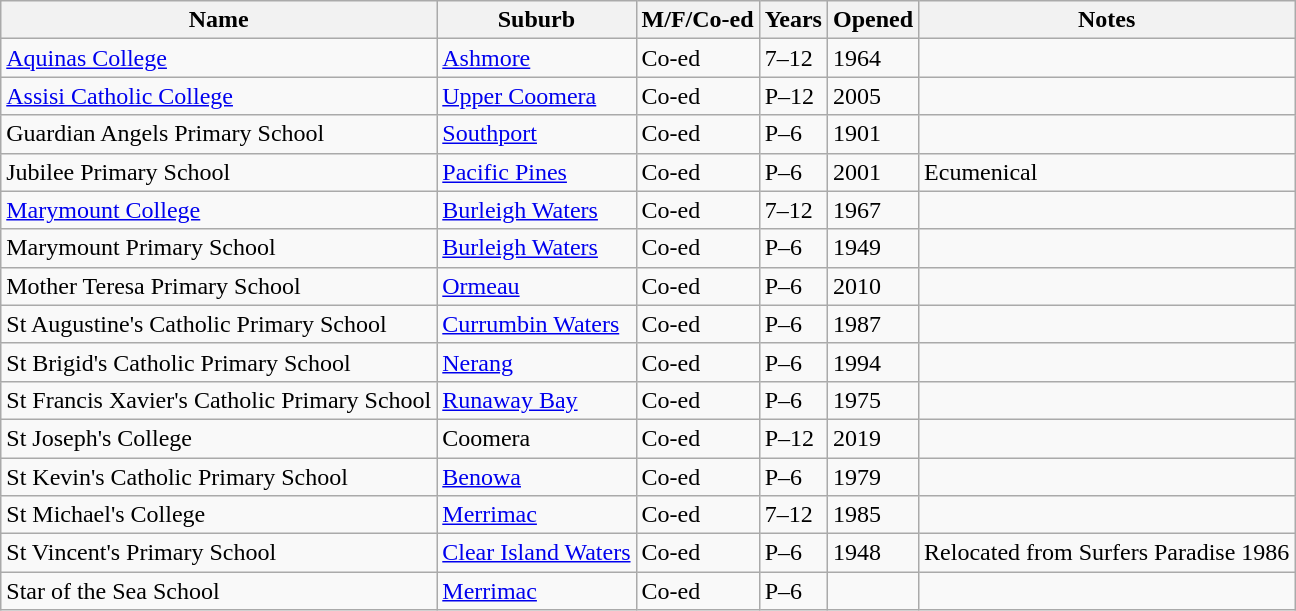<table class="wikitable sortable">
<tr>
<th>Name</th>
<th>Suburb</th>
<th>M/F/Co-ed</th>
<th>Years</th>
<th>Opened</th>
<th>Notes</th>
</tr>
<tr>
<td><a href='#'>Aquinas College</a></td>
<td><a href='#'>Ashmore</a></td>
<td>Co-ed</td>
<td>7–12</td>
<td>1964</td>
<td></td>
</tr>
<tr>
<td><a href='#'>Assisi Catholic College</a></td>
<td><a href='#'>Upper Coomera</a></td>
<td>Co-ed</td>
<td>P–12</td>
<td>2005</td>
<td></td>
</tr>
<tr>
<td>Guardian Angels Primary School</td>
<td><a href='#'>Southport</a></td>
<td>Co-ed</td>
<td>P–6</td>
<td>1901</td>
<td></td>
</tr>
<tr>
<td>Jubilee Primary School</td>
<td><a href='#'>Pacific Pines</a></td>
<td>Co-ed</td>
<td>P–6</td>
<td>2001</td>
<td>Ecumenical</td>
</tr>
<tr>
<td><a href='#'>Marymount College</a></td>
<td><a href='#'>Burleigh Waters</a></td>
<td>Co-ed</td>
<td>7–12</td>
<td>1967</td>
<td></td>
</tr>
<tr>
<td>Marymount Primary School</td>
<td><a href='#'>Burleigh Waters</a></td>
<td>Co-ed</td>
<td>P–6</td>
<td>1949</td>
<td></td>
</tr>
<tr>
<td>Mother Teresa Primary School</td>
<td><a href='#'>Ormeau</a></td>
<td>Co-ed</td>
<td>P–6</td>
<td>2010</td>
<td></td>
</tr>
<tr>
<td>St Augustine's Catholic Primary School</td>
<td><a href='#'>Currumbin Waters</a></td>
<td>Co-ed</td>
<td>P–6</td>
<td>1987</td>
<td></td>
</tr>
<tr>
<td>St Brigid's Catholic Primary School</td>
<td><a href='#'>Nerang</a></td>
<td>Co-ed</td>
<td>P–6</td>
<td>1994</td>
<td></td>
</tr>
<tr>
<td>St Francis Xavier's Catholic Primary School</td>
<td><a href='#'>Runaway Bay</a></td>
<td>Co-ed</td>
<td>P–6</td>
<td>1975</td>
<td></td>
</tr>
<tr>
<td>St Joseph's College</td>
<td>Coomera</td>
<td>Co-ed</td>
<td>P–12</td>
<td>2019</td>
<td></td>
</tr>
<tr>
<td>St Kevin's Catholic Primary School</td>
<td><a href='#'>Benowa</a></td>
<td>Co-ed</td>
<td>P–6</td>
<td>1979</td>
<td></td>
</tr>
<tr>
<td>St Michael's College</td>
<td><a href='#'>Merrimac</a></td>
<td>Co-ed</td>
<td>7–12</td>
<td>1985</td>
<td></td>
</tr>
<tr>
<td>St Vincent's Primary School</td>
<td><a href='#'>Clear Island Waters</a></td>
<td>Co-ed</td>
<td>P–6</td>
<td>1948</td>
<td>Relocated from Surfers Paradise 1986</td>
</tr>
<tr>
<td>Star of the Sea School</td>
<td><a href='#'>Merrimac</a></td>
<td>Co-ed</td>
<td>P–6</td>
<td></td>
<td></td>
</tr>
</table>
